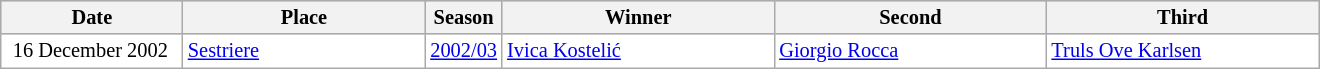<table class="wikitable plainrowheaders" style="background:#fff; font-size:85%; line-height:16px; border:grey solid 1px; border-collapse:collapse">
<tr style="background:#ccc; text-align:center;">
<th width="115">Date</th>
<th width="155">Place</th>
<th width="45">Season</th>
<th width="175">Winner</th>
<th width="175">Second</th>
<th width="175">Third</th>
</tr>
<tr>
<td align=right>16 December 2002  </td>
<td> <a href='#'>Sestriere</a></td>
<td align=center><a href='#'>2002/03</a></td>
<td> <a href='#'>Ivica Kostelić</a></td>
<td> <a href='#'>Giorgio Rocca</a></td>
<td> <a href='#'>Truls Ove Karlsen</a></td>
</tr>
</table>
